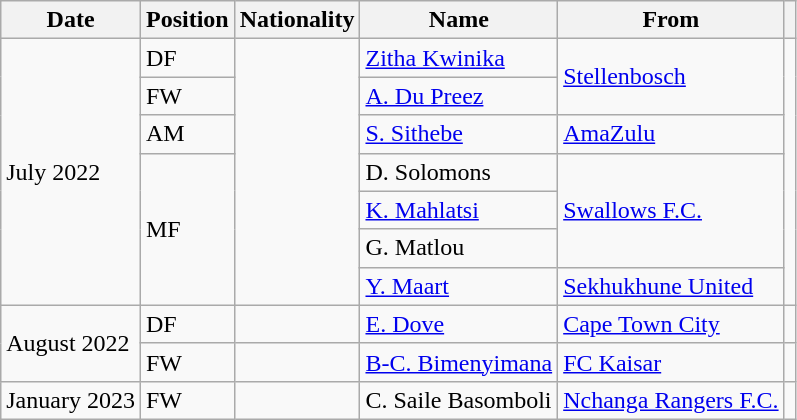<table class="wikitable">
<tr>
<th>Date</th>
<th>Position</th>
<th>Nationality</th>
<th>Name</th>
<th>From</th>
<th></th>
</tr>
<tr>
<td rowspan="7">July 2022</td>
<td>DF</td>
<td rowspan="7"></td>
<td><a href='#'>Zitha Kwinika</a></td>
<td rowspan="2"><a href='#'>Stellenbosch</a></td>
<td rowspan="7"></td>
</tr>
<tr>
<td>FW</td>
<td><a href='#'>A. Du Preez</a></td>
</tr>
<tr>
<td>AM</td>
<td><a href='#'>S. Sithebe</a></td>
<td><a href='#'>AmaZulu</a></td>
</tr>
<tr>
<td rowspan="4">MF</td>
<td>D. Solomons</td>
<td rowspan="3"><a href='#'>Swallows F.C.</a></td>
</tr>
<tr>
<td><a href='#'>K. Mahlatsi</a></td>
</tr>
<tr>
<td>G. Matlou</td>
</tr>
<tr>
<td><a href='#'>Y. Maart</a></td>
<td><a href='#'>Sekhukhune United</a></td>
</tr>
<tr>
<td rowspan="2">August 2022</td>
<td>DF</td>
<td></td>
<td><a href='#'>E. Dove</a></td>
<td><a href='#'>Cape Town City</a></td>
<td></td>
</tr>
<tr>
<td>FW</td>
<td></td>
<td><a href='#'>B-C. Bimenyimana</a></td>
<td><a href='#'>FC Kaisar</a></td>
<td></td>
</tr>
<tr>
<td>January 2023</td>
<td>FW</td>
<td></td>
<td>C. Saile Basomboli</td>
<td><a href='#'>Nchanga Rangers F.C.</a></td>
<td></td>
</tr>
</table>
